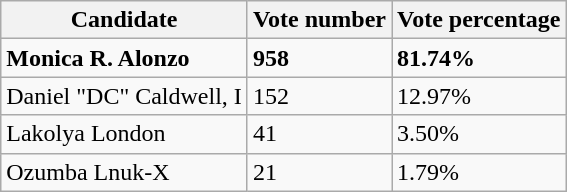<table class="wikitable">
<tr>
<th>Candidate</th>
<th>Vote number</th>
<th>Vote percentage</th>
</tr>
<tr>
<td><strong>Monica R. Alonzo</strong></td>
<td><strong>958</strong></td>
<td><strong>81.74%</strong></td>
</tr>
<tr>
<td>Daniel "DC" Caldwell, I</td>
<td>152</td>
<td>12.97%</td>
</tr>
<tr>
<td>Lakolya London</td>
<td>41</td>
<td>3.50%</td>
</tr>
<tr>
<td>Ozumba Lnuk-X</td>
<td>21</td>
<td>1.79%</td>
</tr>
</table>
